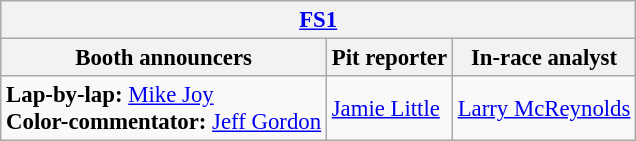<table class="wikitable" style="font-size: 95%">
<tr>
<th colspan="3"><a href='#'>FS1</a></th>
</tr>
<tr>
<th>Booth announcers</th>
<th>Pit reporter</th>
<th>In-race analyst</th>
</tr>
<tr>
<td><strong>Lap-by-lap:</strong> <a href='#'>Mike Joy</a><br><strong>Color-commentator:</strong> <a href='#'>Jeff Gordon</a></td>
<td><a href='#'>Jamie Little</a></td>
<td><a href='#'>Larry McReynolds</a></td>
</tr>
</table>
